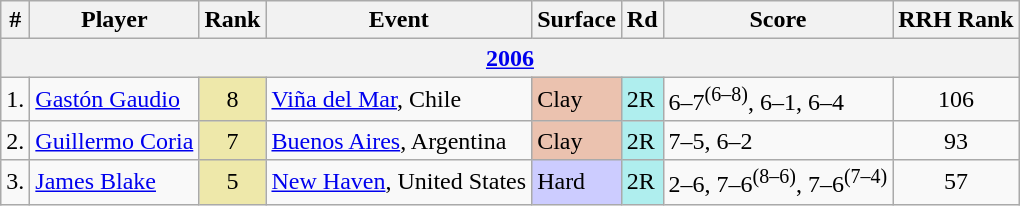<table class="wikitable">
<tr>
<th>#</th>
<th>Player</th>
<th>Rank</th>
<th>Event</th>
<th>Surface</th>
<th>Rd</th>
<th>Score</th>
<th>RRH Rank</th>
</tr>
<tr>
<th colspan=8><a href='#'>2006</a></th>
</tr>
<tr>
<td>1.</td>
<td> <a href='#'>Gastón Gaudio</a></td>
<td style=text-align:center bgcolor=EEE8AA>8</td>
<td><a href='#'>Viña del Mar</a>, Chile</td>
<td bgcolor=EBC2AF>Clay</td>
<td bgcolor=afeeee>2R</td>
<td>6–7<sup>(6–8)</sup>, 6–1, 6–4</td>
<td style=text-align:center>106</td>
</tr>
<tr>
<td>2.</td>
<td> <a href='#'>Guillermo Coria</a></td>
<td style=text-align:center bgcolor=EEE8AA>7</td>
<td><a href='#'>Buenos Aires</a>, Argentina</td>
<td bgcolor=EBC2AF>Clay</td>
<td bgcolor=afeeee>2R</td>
<td>7–5, 6–2</td>
<td style=text-align:center>93</td>
</tr>
<tr>
<td>3.</td>
<td> <a href='#'>James Blake</a></td>
<td style=text-align:center bgcolor=EEE8AA>5</td>
<td><a href='#'>New Haven</a>, United States</td>
<td bgcolor=CCCCFF>Hard</td>
<td bgcolor=afeeee>2R</td>
<td>2–6, 7–6<sup>(8–6)</sup>, 7–6<sup>(7–4)</sup></td>
<td style=text-align:center>57</td>
</tr>
</table>
